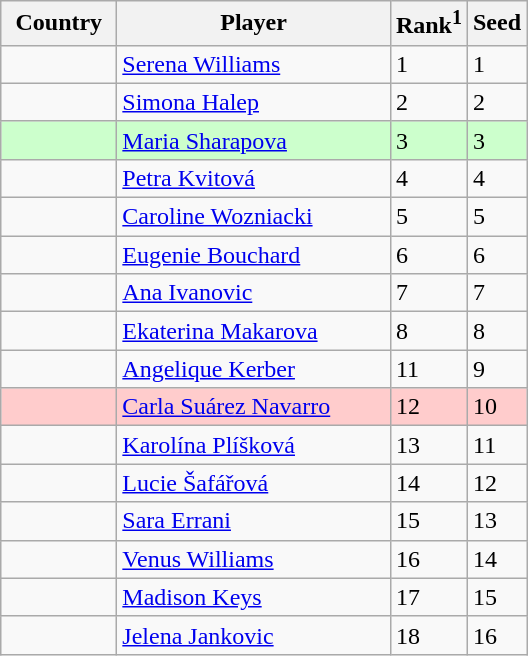<table class="wikitable">
<tr>
<th width="70">Country</th>
<th width="175">Player</th>
<th>Rank<sup>1</sup></th>
<th>Seed</th>
</tr>
<tr>
<td></td>
<td><a href='#'>Serena Williams</a></td>
<td>1</td>
<td>1</td>
</tr>
<tr>
<td></td>
<td><a href='#'>Simona Halep</a></td>
<td>2</td>
<td>2</td>
</tr>
<tr style="background:#cfc;">
<td></td>
<td><a href='#'>Maria Sharapova</a></td>
<td>3</td>
<td>3</td>
</tr>
<tr>
<td></td>
<td><a href='#'>Petra Kvitová</a></td>
<td>4</td>
<td>4</td>
</tr>
<tr>
<td></td>
<td><a href='#'>Caroline Wozniacki</a></td>
<td>5</td>
<td>5</td>
</tr>
<tr>
<td></td>
<td><a href='#'>Eugenie Bouchard</a></td>
<td>6</td>
<td>6</td>
</tr>
<tr>
<td></td>
<td><a href='#'>Ana Ivanovic</a></td>
<td>7</td>
<td>7</td>
</tr>
<tr>
<td></td>
<td><a href='#'>Ekaterina Makarova</a></td>
<td>8</td>
<td>8</td>
</tr>
<tr>
<td></td>
<td><a href='#'>Angelique Kerber</a></td>
<td>11</td>
<td>9</td>
</tr>
<tr style="background:#fcc;">
<td></td>
<td><a href='#'>Carla Suárez Navarro</a></td>
<td>12</td>
<td>10</td>
</tr>
<tr>
<td></td>
<td><a href='#'>Karolína Plíšková</a></td>
<td>13</td>
<td>11</td>
</tr>
<tr>
<td></td>
<td><a href='#'>Lucie Šafářová</a></td>
<td>14</td>
<td>12</td>
</tr>
<tr>
<td></td>
<td><a href='#'>Sara Errani</a></td>
<td>15</td>
<td>13</td>
</tr>
<tr>
<td></td>
<td><a href='#'>Venus Williams</a></td>
<td>16</td>
<td>14</td>
</tr>
<tr>
<td></td>
<td><a href='#'>Madison Keys</a></td>
<td>17</td>
<td>15</td>
</tr>
<tr>
<td></td>
<td><a href='#'>Jelena Jankovic</a></td>
<td>18</td>
<td>16</td>
</tr>
</table>
